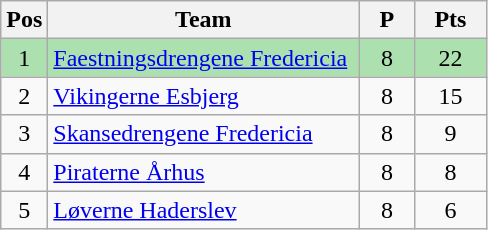<table class="wikitable" style="font-size: 100%">
<tr>
<th width=20>Pos</th>
<th width=200>Team</th>
<th width=30>P</th>
<th width=40>Pts</th>
</tr>
<tr align=center style="background:#ACE1AF;">
<td>1</td>
<td align="left"><a href='#'>Faestningsdrengene Fredericia</a></td>
<td>8</td>
<td>22</td>
</tr>
<tr align=center>
<td>2</td>
<td align="left"><a href='#'>Vikingerne Esbjerg</a></td>
<td>8</td>
<td>15</td>
</tr>
<tr align=center>
<td>3</td>
<td align="left"><a href='#'>Skansedrengene Fredericia</a></td>
<td>8</td>
<td>9</td>
</tr>
<tr align=center>
<td>4</td>
<td align="left"><a href='#'>Piraterne Århus</a></td>
<td>8</td>
<td>8</td>
</tr>
<tr align=center>
<td>5</td>
<td align="left"><a href='#'>Løverne Haderslev</a></td>
<td>8</td>
<td>6</td>
</tr>
</table>
